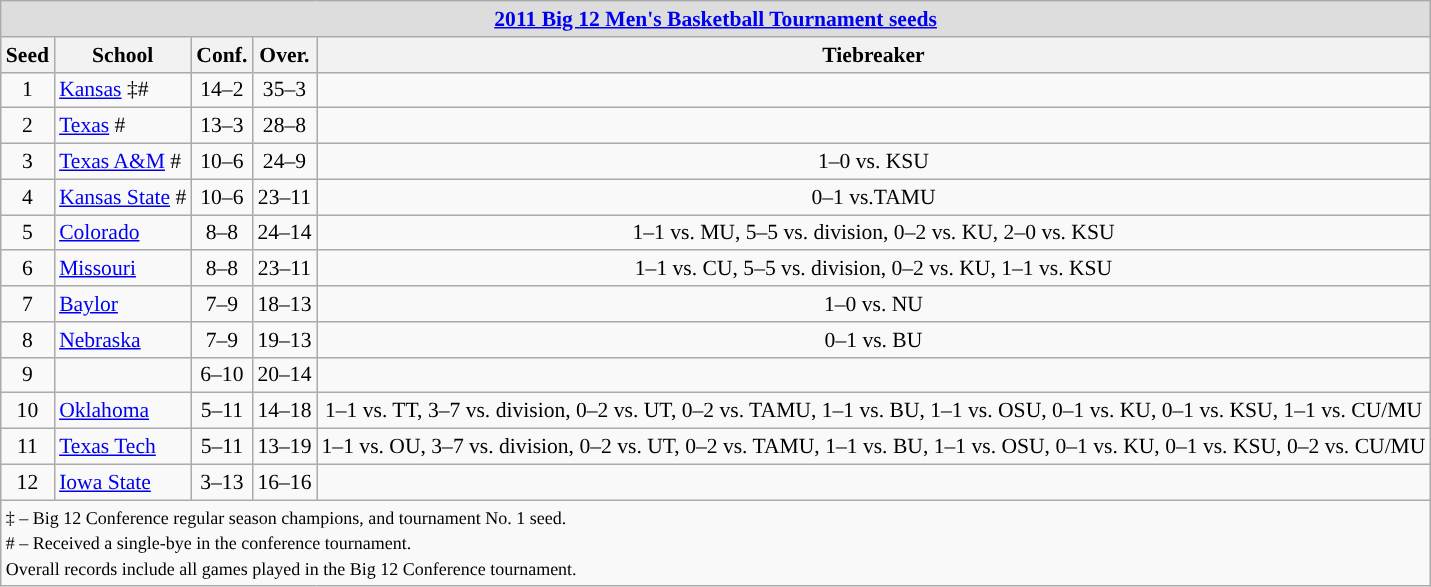<table class="wikitable" style="white-space:nowrap; font-size:90%;text-align:center">
<tr>
<td colspan="10" style="text-align:center; background:#DDDDDD; font:#000000"><strong><a href='#'>2011 Big 12 Men's Basketball Tournament seeds</a></strong></td>
</tr>
<tr bgcolor="#efefef">
<th>Seed</th>
<th>School</th>
<th>Conf.</th>
<th>Over.</th>
<th>Tiebreaker</th>
</tr>
<tr>
<td>1</td>
<td align=left><a href='#'>Kansas</a> ‡#</td>
<td>14–2</td>
<td>35–3</td>
<td></td>
</tr>
<tr>
<td>2</td>
<td align=left><a href='#'>Texas</a> #</td>
<td>13–3</td>
<td>28–8</td>
<td></td>
</tr>
<tr>
<td>3</td>
<td align=left><a href='#'>Texas A&M</a> #</td>
<td>10–6</td>
<td>24–9</td>
<td>1–0 vs. KSU</td>
</tr>
<tr>
<td>4</td>
<td align=left><a href='#'>Kansas State</a> #</td>
<td>10–6</td>
<td>23–11</td>
<td>0–1 vs.TAMU</td>
</tr>
<tr>
<td>5</td>
<td align=left><a href='#'>Colorado</a></td>
<td>8–8</td>
<td>24–14</td>
<td>1–1 vs. MU, 5–5 vs. division, 0–2 vs. KU, 2–0 vs. KSU</td>
</tr>
<tr>
<td>6</td>
<td align=left><a href='#'>Missouri</a></td>
<td>8–8</td>
<td>23–11</td>
<td>1–1 vs. CU, 5–5 vs. division, 0–2 vs. KU, 1–1 vs. KSU</td>
</tr>
<tr>
<td>7</td>
<td align=left><a href='#'>Baylor</a></td>
<td>7–9</td>
<td>18–13</td>
<td>1–0 vs. NU</td>
</tr>
<tr>
<td>8</td>
<td align=left><a href='#'>Nebraska</a></td>
<td>7–9</td>
<td>19–13</td>
<td>0–1 vs. BU</td>
</tr>
<tr>
<td>9</td>
<td align=left></td>
<td>6–10</td>
<td>20–14</td>
<td></td>
</tr>
<tr>
<td>10</td>
<td align=left><a href='#'>Oklahoma</a></td>
<td>5–11</td>
<td>14–18</td>
<td>1–1 vs. TT, 3–7 vs. division, 0–2 vs. UT, 0–2 vs. TAMU, 1–1 vs. BU, 1–1 vs. OSU, 0–1 vs. KU, 0–1 vs. KSU, 1–1 vs. CU/MU</td>
</tr>
<tr>
<td>11</td>
<td align=left><a href='#'>Texas Tech</a></td>
<td>5–11</td>
<td>13–19</td>
<td>1–1 vs. OU, 3–7 vs. division, 0–2 vs. UT, 0–2 vs. TAMU, 1–1 vs. BU, 1–1 vs. OSU, 0–1 vs. KU, 0–1 vs. KSU, 0–2 vs. CU/MU</td>
</tr>
<tr>
<td>12</td>
<td align=left><a href='#'>Iowa State</a></td>
<td>3–13</td>
<td>16–16</td>
<td></td>
</tr>
<tr>
<td colspan="10" style="text-align:left;"><small>‡ – Big 12 Conference regular season champions, and tournament No. 1 seed.<br># – Received a single-bye in the conference tournament.<br>Overall records include all games played in the Big 12 Conference tournament.</small></td>
</tr>
</table>
